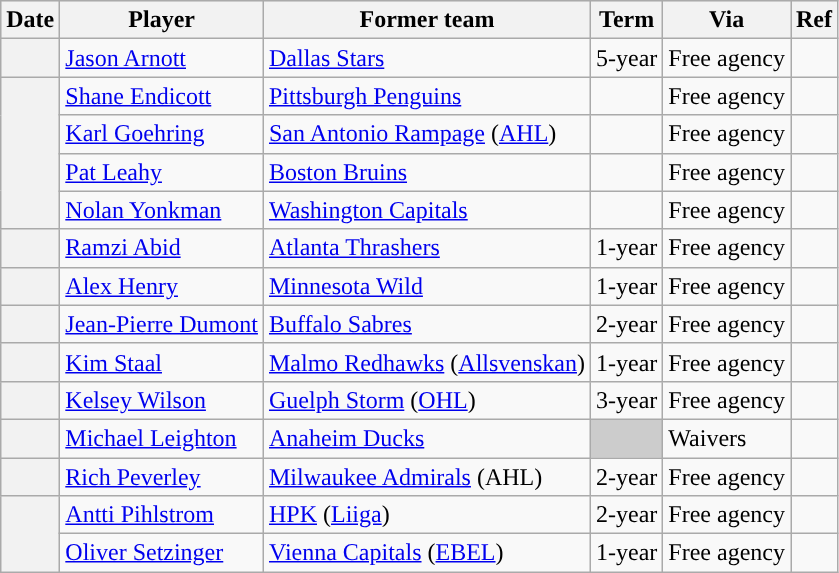<table class="wikitable plainrowheaders">
<tr style="background:#ddd; text-align:center;">
<th>Date</th>
<th>Player</th>
<th>Former team</th>
<th>Term</th>
<th>Via</th>
<th>Ref</th>
</tr>
<tr>
<th scope="row"></th>
<td><a href='#'>Jason Arnott</a></td>
<td><a href='#'>Dallas Stars</a></td>
<td>5-year</td>
<td>Free agency</td>
<td></td>
</tr>
<tr>
<th scope="row" rowspan=4></th>
<td><a href='#'>Shane Endicott</a></td>
<td><a href='#'>Pittsburgh Penguins</a></td>
<td></td>
<td>Free agency</td>
<td></td>
</tr>
<tr>
<td><a href='#'>Karl Goehring</a></td>
<td><a href='#'>San Antonio Rampage</a> (<a href='#'>AHL</a>)</td>
<td></td>
<td>Free agency</td>
<td></td>
</tr>
<tr>
<td><a href='#'>Pat Leahy</a></td>
<td><a href='#'>Boston Bruins</a></td>
<td></td>
<td>Free agency</td>
<td></td>
</tr>
<tr>
<td><a href='#'>Nolan Yonkman</a></td>
<td><a href='#'>Washington Capitals</a></td>
<td></td>
<td>Free agency</td>
<td></td>
</tr>
<tr>
<th scope="row"></th>
<td><a href='#'>Ramzi Abid</a></td>
<td><a href='#'>Atlanta Thrashers</a></td>
<td>1-year</td>
<td>Free agency</td>
<td></td>
</tr>
<tr>
<th scope="row"></th>
<td><a href='#'>Alex Henry</a></td>
<td><a href='#'>Minnesota Wild</a></td>
<td>1-year</td>
<td>Free agency</td>
<td></td>
</tr>
<tr>
<th scope="row"></th>
<td><a href='#'>Jean-Pierre Dumont</a></td>
<td><a href='#'>Buffalo Sabres</a></td>
<td>2-year</td>
<td>Free agency</td>
<td></td>
</tr>
<tr>
<th scope="row"></th>
<td><a href='#'>Kim Staal</a></td>
<td><a href='#'>Malmo Redhawks</a> (<a href='#'>Allsvenskan</a>)</td>
<td>1-year</td>
<td>Free agency</td>
<td></td>
</tr>
<tr>
<th scope="row"></th>
<td><a href='#'>Kelsey Wilson</a></td>
<td><a href='#'>Guelph Storm</a> (<a href='#'>OHL</a>)</td>
<td>3-year</td>
<td>Free agency</td>
<td></td>
</tr>
<tr>
<th scope="row"></th>
<td><a href='#'>Michael Leighton</a></td>
<td><a href='#'>Anaheim Ducks</a></td>
<td style="background:#ccc"></td>
<td>Waivers</td>
<td></td>
</tr>
<tr>
<th scope="row"></th>
<td><a href='#'>Rich Peverley</a></td>
<td><a href='#'>Milwaukee Admirals</a> (AHL)</td>
<td>2-year</td>
<td>Free agency</td>
<td></td>
</tr>
<tr>
<th scope="row" rowspan=2></th>
<td><a href='#'>Antti Pihlstrom</a></td>
<td><a href='#'>HPK</a> (<a href='#'>Liiga</a>)</td>
<td>2-year</td>
<td>Free agency</td>
<td></td>
</tr>
<tr>
<td><a href='#'>Oliver Setzinger</a></td>
<td><a href='#'>Vienna Capitals</a> (<a href='#'>EBEL</a>)</td>
<td>1-year</td>
<td>Free agency</td>
<td></td>
</tr>
</table>
